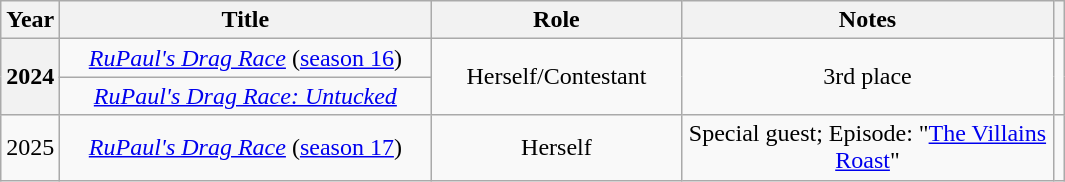<table class="wikitable plainrowheaders" style="text-align:center;">
<tr>
<th scope="col">Year</th>
<th scope="col" style="width: 15em; class="unsortable">Title</th>
<th scope="col" style="width: 10em; class="unsortable">Role</th>
<th scope="col" style="width: 15em; class="unsortable">Notes</th>
<th scope="col" class="unsortable"></th>
</tr>
<tr>
<th rowspan="2" scope="row">2024</th>
<td><em><a href='#'>RuPaul's Drag Race</a></em> (<a href='#'>season 16</a>)</td>
<td rowspan="2">Herself/Contestant</td>
<td rowspan="2">3rd place</td>
<td rowspan="2"></td>
</tr>
<tr>
<td><em><a href='#'>RuPaul's Drag Race: Untucked</a></em></td>
</tr>
<tr>
<td>2025</td>
<td><em><a href='#'>RuPaul's Drag Race</a></em> (<a href='#'>season 17</a>)</td>
<td>Herself</td>
<td>Special guest; Episode: "<a href='#'>The Villains Roast</a>"</td>
<td></td>
</tr>
</table>
